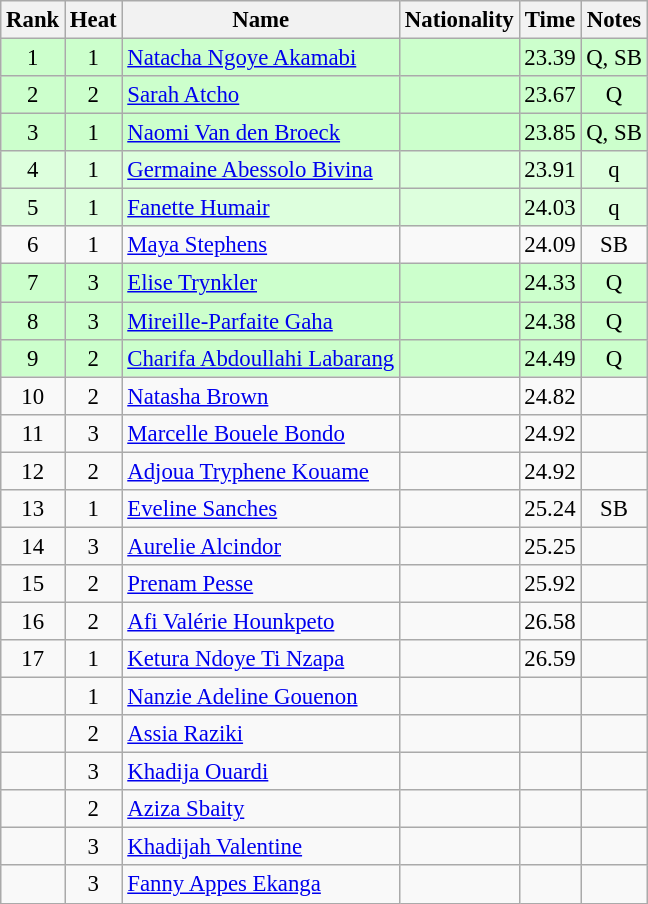<table class="wikitable sortable" style="text-align:center; font-size:95%">
<tr>
<th>Rank</th>
<th>Heat</th>
<th>Name</th>
<th>Nationality</th>
<th>Time</th>
<th>Notes</th>
</tr>
<tr bgcolor=ccffcc>
<td>1</td>
<td>1</td>
<td align=left><a href='#'>Natacha Ngoye Akamabi</a></td>
<td align=left></td>
<td>23.39</td>
<td>Q, SB</td>
</tr>
<tr bgcolor=ccffcc>
<td>2</td>
<td>2</td>
<td align=left><a href='#'>Sarah Atcho</a></td>
<td align=left></td>
<td>23.67</td>
<td>Q</td>
</tr>
<tr bgcolor=ccffcc>
<td>3</td>
<td>1</td>
<td align=left><a href='#'>Naomi Van den Broeck</a></td>
<td align=left></td>
<td>23.85</td>
<td>Q, SB</td>
</tr>
<tr bgcolor=ddffdd>
<td>4</td>
<td>1</td>
<td align=left><a href='#'>Germaine Abessolo Bivina</a></td>
<td align=left></td>
<td>23.91</td>
<td>q</td>
</tr>
<tr bgcolor=ddffdd>
<td>5</td>
<td>1</td>
<td align=left><a href='#'>Fanette Humair</a></td>
<td align=left></td>
<td>24.03</td>
<td>q</td>
</tr>
<tr>
<td>6</td>
<td>1</td>
<td align=left><a href='#'>Maya Stephens</a></td>
<td align=left></td>
<td>24.09</td>
<td>SB</td>
</tr>
<tr bgcolor=ccffcc>
<td>7</td>
<td>3</td>
<td align=left><a href='#'>Elise Trynkler</a></td>
<td align=left></td>
<td>24.33</td>
<td>Q</td>
</tr>
<tr bgcolor=ccffcc>
<td>8</td>
<td>3</td>
<td align=left><a href='#'>Mireille-Parfaite Gaha</a></td>
<td align=left></td>
<td>24.38</td>
<td>Q</td>
</tr>
<tr bgcolor=ccffcc>
<td>9</td>
<td>2</td>
<td align=left><a href='#'>Charifa Abdoullahi Labarang</a></td>
<td align=left></td>
<td>24.49</td>
<td>Q</td>
</tr>
<tr>
<td>10</td>
<td>2</td>
<td align=left><a href='#'>Natasha Brown</a></td>
<td align=left></td>
<td>24.82</td>
<td></td>
</tr>
<tr>
<td>11</td>
<td>3</td>
<td align=left><a href='#'>Marcelle Bouele Bondo</a></td>
<td align=left></td>
<td>24.92</td>
<td></td>
</tr>
<tr>
<td>12</td>
<td>2</td>
<td align=left><a href='#'>Adjoua Tryphene Kouame</a></td>
<td align=left></td>
<td>24.92</td>
<td></td>
</tr>
<tr>
<td>13</td>
<td>1</td>
<td align=left><a href='#'>Eveline Sanches</a></td>
<td align=left></td>
<td>25.24</td>
<td>SB</td>
</tr>
<tr>
<td>14</td>
<td>3</td>
<td align=left><a href='#'>Aurelie Alcindor</a></td>
<td align=left></td>
<td>25.25</td>
<td></td>
</tr>
<tr>
<td>15</td>
<td>2</td>
<td align=left><a href='#'>Prenam Pesse</a></td>
<td align=left></td>
<td>25.92</td>
<td></td>
</tr>
<tr>
<td>16</td>
<td>2</td>
<td align=left><a href='#'>Afi Valérie Hounkpeto</a></td>
<td align=left></td>
<td>26.58</td>
<td></td>
</tr>
<tr>
<td>17</td>
<td>1</td>
<td align=left><a href='#'>Ketura Ndoye Ti Nzapa</a></td>
<td align=left></td>
<td>26.59</td>
<td></td>
</tr>
<tr>
<td></td>
<td>1</td>
<td align=left><a href='#'>Nanzie Adeline Gouenon</a></td>
<td align=left></td>
<td></td>
<td></td>
</tr>
<tr>
<td></td>
<td>2</td>
<td align=left><a href='#'>Assia Raziki</a></td>
<td align=left></td>
<td></td>
<td></td>
</tr>
<tr>
<td></td>
<td>3</td>
<td align=left><a href='#'>Khadija Ouardi</a></td>
<td align=left></td>
<td></td>
<td></td>
</tr>
<tr>
<td></td>
<td>2</td>
<td align=left><a href='#'>Aziza Sbaity</a></td>
<td align=left></td>
<td></td>
<td></td>
</tr>
<tr>
<td></td>
<td>3</td>
<td align=left><a href='#'>Khadijah Valentine</a></td>
<td align=left></td>
<td></td>
<td></td>
</tr>
<tr>
<td></td>
<td>3</td>
<td align=left><a href='#'>Fanny Appes Ekanga</a></td>
<td align=left></td>
<td></td>
<td></td>
</tr>
</table>
